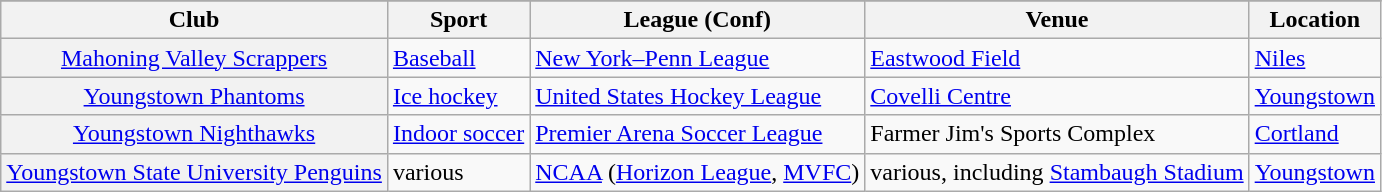<table class="wikitable">
<tr>
</tr>
<tr>
<th style="background:light gray; color:black">Club</th>
<th style="background:light gray; color:black">Sport</th>
<th style="background:light gray; color:black">League (Conf)</th>
<th style="background:light gray; color:black">Venue</th>
<th style="background:light gray; color:black">Location</th>
</tr>
<tr>
<th scope="row" style="font-weight: normal;"><a href='#'>Mahoning Valley Scrappers</a></th>
<td><a href='#'>Baseball</a></td>
<td><a href='#'>New York–Penn League</a></td>
<td><a href='#'>Eastwood Field</a></td>
<td><a href='#'>Niles</a></td>
</tr>
<tr>
<th scope="row" style="font-weight: normal;"><a href='#'>Youngstown Phantoms</a></th>
<td><a href='#'>Ice hockey</a></td>
<td><a href='#'>United States Hockey League</a></td>
<td><a href='#'>Covelli Centre</a></td>
<td><a href='#'>Youngstown</a></td>
</tr>
<tr>
<th scope="row" style="font-weight: normal;"><a href='#'>Youngstown Nighthawks</a></th>
<td><a href='#'>Indoor soccer</a></td>
<td><a href='#'>Premier Arena Soccer League</a></td>
<td>Farmer Jim's Sports Complex</td>
<td><a href='#'>Cortland</a></td>
</tr>
<tr>
<th scope="row" style="font-weight: normal;"><a href='#'>Youngstown State University Penguins</a></th>
<td>various</td>
<td><a href='#'>NCAA</a> (<a href='#'>Horizon League</a>, <a href='#'>MVFC</a>)</td>
<td>various, including <a href='#'>Stambaugh Stadium</a></td>
<td><a href='#'>Youngstown</a></td>
</tr>
</table>
